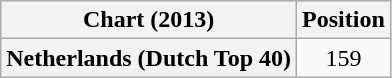<table class="wikitable plainrowheaders" style="text-align:center">
<tr>
<th>Chart (2013)</th>
<th>Position</th>
</tr>
<tr>
<th scope="row">Netherlands (Dutch Top 40)</th>
<td>159</td>
</tr>
</table>
